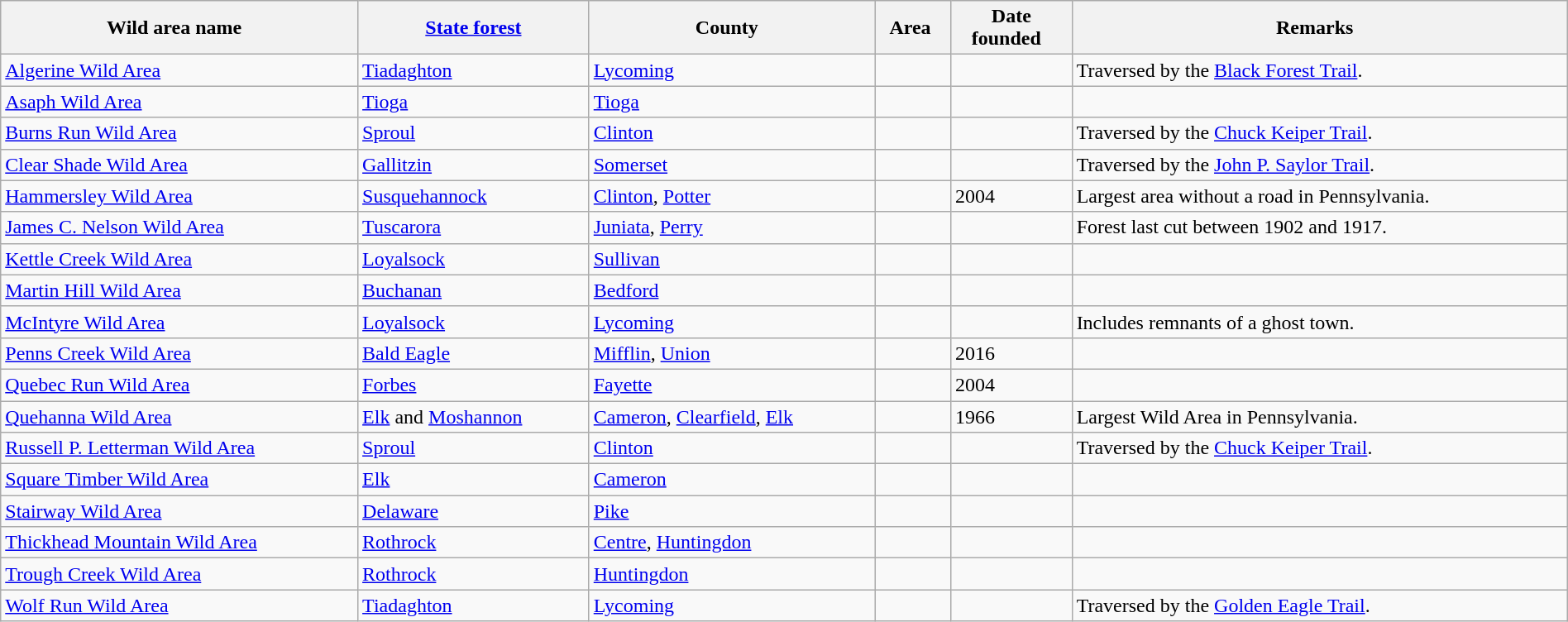<table class="wikitable sortable" style="width:100%">
<tr>
<th width="*">Wild area name  </th>
<th width="*"><a href='#'>State forest</a></th>
<th width="*">County  </th>
<th width="*">Area </th>
<th width="*">Date <br>founded  <br></th>
<th width="*" class="unsortable">Remarks  <br></th>
</tr>
<tr ->
<td><a href='#'>Algerine Wild Area</a></td>
<td><a href='#'>Tiadaghton</a></td>
<td><a href='#'>Lycoming</a></td>
<td></td>
<td></td>
<td>Traversed by the <a href='#'>Black Forest Trail</a>.</td>
</tr>
<tr ->
<td><a href='#'>Asaph Wild Area</a></td>
<td><a href='#'>Tioga</a></td>
<td><a href='#'>Tioga</a></td>
<td></td>
<td></td>
<td></td>
</tr>
<tr ->
<td><a href='#'>Burns Run Wild Area</a></td>
<td><a href='#'>Sproul</a></td>
<td><a href='#'>Clinton</a></td>
<td></td>
<td></td>
<td>Traversed by the <a href='#'>Chuck Keiper Trail</a>.</td>
</tr>
<tr ->
<td><a href='#'>Clear Shade Wild Area</a></td>
<td><a href='#'>Gallitzin</a></td>
<td><a href='#'>Somerset</a></td>
<td></td>
<td></td>
<td>Traversed by the <a href='#'>John P. Saylor Trail</a>.</td>
</tr>
<tr ->
<td><a href='#'>Hammersley Wild Area</a></td>
<td><a href='#'>Susquehannock</a></td>
<td><a href='#'>Clinton</a>, <a href='#'>Potter</a></td>
<td></td>
<td>2004</td>
<td>Largest area without a road in Pennsylvania.</td>
</tr>
<tr ->
<td><a href='#'>James C. Nelson Wild Area</a></td>
<td><a href='#'>Tuscarora</a></td>
<td><a href='#'>Juniata</a>, <a href='#'>Perry</a></td>
<td></td>
<td></td>
<td>Forest last cut between 1902 and 1917.</td>
</tr>
<tr ->
<td><a href='#'>Kettle Creek Wild Area</a></td>
<td><a href='#'>Loyalsock</a></td>
<td><a href='#'>Sullivan</a></td>
<td></td>
<td></td>
<td></td>
</tr>
<tr ->
<td><a href='#'>Martin Hill Wild Area</a></td>
<td><a href='#'>Buchanan</a></td>
<td><a href='#'>Bedford</a></td>
<td></td>
<td></td>
<td></td>
</tr>
<tr ->
<td><a href='#'>McIntyre Wild Area</a></td>
<td><a href='#'>Loyalsock</a></td>
<td><a href='#'>Lycoming</a></td>
<td></td>
<td></td>
<td>Includes remnants of a ghost town.</td>
</tr>
<tr ->
<td><a href='#'>Penns Creek Wild Area</a></td>
<td><a href='#'>Bald Eagle</a></td>
<td><a href='#'>Mifflin</a>, <a href='#'>Union</a></td>
<td></td>
<td>2016</td>
<td></td>
</tr>
<tr ->
<td><a href='#'>Quebec Run Wild Area</a></td>
<td><a href='#'>Forbes</a></td>
<td><a href='#'>Fayette</a></td>
<td></td>
<td>2004</td>
<td></td>
</tr>
<tr ->
<td><a href='#'>Quehanna Wild Area</a></td>
<td><a href='#'>Elk</a> and <a href='#'>Moshannon</a></td>
<td><a href='#'>Cameron</a>, <a href='#'>Clearfield</a>, <a href='#'>Elk</a></td>
<td></td>
<td>1966</td>
<td>Largest Wild Area in Pennsylvania.</td>
</tr>
<tr ->
<td><a href='#'>Russell P. Letterman Wild Area</a></td>
<td><a href='#'>Sproul</a></td>
<td><a href='#'>Clinton</a></td>
<td></td>
<td></td>
<td>Traversed by the <a href='#'>Chuck Keiper Trail</a>.</td>
</tr>
<tr ->
<td><a href='#'>Square Timber Wild Area</a></td>
<td><a href='#'>Elk</a></td>
<td><a href='#'>Cameron</a></td>
<td></td>
<td></td>
<td></td>
</tr>
<tr ->
<td><a href='#'>Stairway Wild Area</a></td>
<td><a href='#'>Delaware</a></td>
<td><a href='#'>Pike</a></td>
<td></td>
<td></td>
<td></td>
</tr>
<tr ->
<td><a href='#'>Thickhead Mountain Wild Area</a></td>
<td><a href='#'>Rothrock</a></td>
<td><a href='#'>Centre</a>, <a href='#'>Huntingdon</a></td>
<td></td>
<td></td>
<td></td>
</tr>
<tr ->
<td><a href='#'>Trough Creek Wild Area</a></td>
<td><a href='#'>Rothrock</a></td>
<td><a href='#'>Huntingdon</a></td>
<td></td>
<td></td>
<td></td>
</tr>
<tr ->
<td><a href='#'>Wolf Run Wild Area</a></td>
<td><a href='#'>Tiadaghton</a></td>
<td><a href='#'>Lycoming</a></td>
<td></td>
<td></td>
<td>Traversed by the <a href='#'>Golden Eagle Trail</a>.</td>
</tr>
</table>
